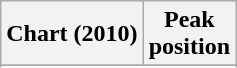<table class="wikitable sortable">
<tr>
<th>Chart (2010)</th>
<th>Peak<br>position</th>
</tr>
<tr>
</tr>
<tr>
</tr>
<tr>
</tr>
</table>
